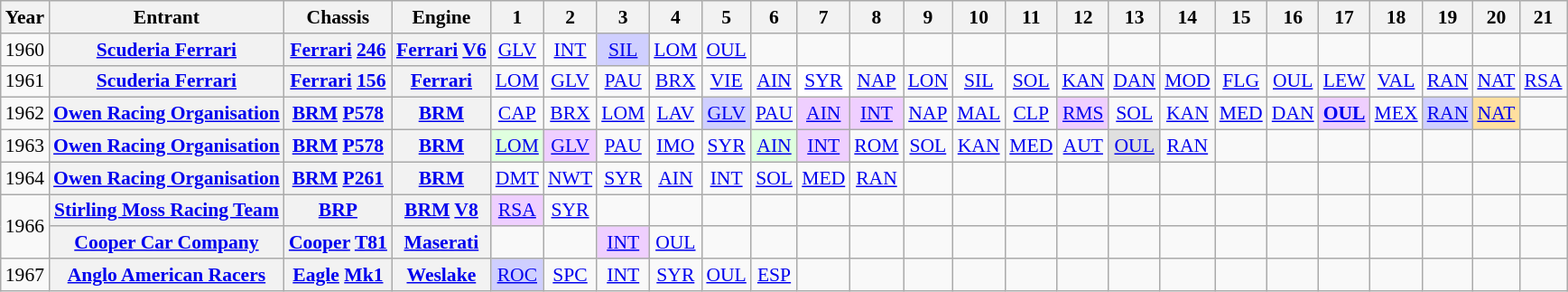<table class="wikitable" style="text-align:center; font-size:90%">
<tr>
<th>Year</th>
<th>Entrant</th>
<th>Chassis</th>
<th>Engine</th>
<th>1</th>
<th>2</th>
<th>3</th>
<th>4</th>
<th>5</th>
<th>6</th>
<th>7</th>
<th>8</th>
<th>9</th>
<th>10</th>
<th>11</th>
<th>12</th>
<th>13</th>
<th>14</th>
<th>15</th>
<th>16</th>
<th>17</th>
<th>18</th>
<th>19</th>
<th>20</th>
<th>21</th>
</tr>
<tr>
<td>1960</td>
<th><a href='#'>Scuderia Ferrari</a></th>
<th><a href='#'>Ferrari</a> <a href='#'>246</a></th>
<th><a href='#'>Ferrari</a> <a href='#'>V6</a></th>
<td><a href='#'>GLV</a></td>
<td><a href='#'>INT</a></td>
<td style="background:#CFCFFF;"><a href='#'>SIL</a><br></td>
<td><a href='#'>LOM</a></td>
<td><a href='#'>OUL</a></td>
<td></td>
<td></td>
<td></td>
<td></td>
<td></td>
<td></td>
<td></td>
<td></td>
<td></td>
<td></td>
<td></td>
<td></td>
<td></td>
<td></td>
<td></td>
<td></td>
</tr>
<tr>
<td>1961</td>
<th><a href='#'>Scuderia Ferrari</a></th>
<th><a href='#'>Ferrari</a> <a href='#'>156</a></th>
<th><a href='#'>Ferrari</a></th>
<td><a href='#'>LOM</a></td>
<td><a href='#'>GLV</a></td>
<td><a href='#'>PAU</a></td>
<td><a href='#'>BRX</a></td>
<td><a href='#'>VIE</a></td>
<td><a href='#'>AIN</a></td>
<td style="background:#FFFFFF;"><a href='#'>SYR</a><br></td>
<td><a href='#'>NAP</a></td>
<td><a href='#'>LON</a></td>
<td><a href='#'>SIL</a></td>
<td><a href='#'>SOL</a></td>
<td><a href='#'>KAN</a></td>
<td><a href='#'>DAN</a></td>
<td><a href='#'>MOD</a></td>
<td><a href='#'>FLG</a></td>
<td><a href='#'>OUL</a></td>
<td><a href='#'>LEW</a></td>
<td><a href='#'>VAL</a></td>
<td><a href='#'>RAN</a></td>
<td><a href='#'>NAT</a></td>
<td><a href='#'>RSA</a></td>
</tr>
<tr>
<td>1962</td>
<th><a href='#'>Owen Racing Organisation</a></th>
<th><a href='#'>BRM</a> <a href='#'>P578</a></th>
<th><a href='#'>BRM</a></th>
<td><a href='#'>CAP</a></td>
<td><a href='#'>BRX</a></td>
<td><a href='#'>LOM</a><br></td>
<td><a href='#'>LAV</a></td>
<td style="background:#CFCFFF;"><a href='#'>GLV</a><br></td>
<td><a href='#'>PAU</a></td>
<td style="background:#EFCFFF;"><a href='#'>AIN</a><br></td>
<td style="background:#EFCFFF;"><a href='#'>INT</a><br></td>
<td><a href='#'>NAP</a></td>
<td><a href='#'>MAL</a></td>
<td><a href='#'>CLP</a></td>
<td style="background:#EFCFFF;"><a href='#'>RMS</a><br></td>
<td><a href='#'>SOL</a></td>
<td><a href='#'>KAN</a></td>
<td><a href='#'>MED</a></td>
<td><a href='#'>DAN</a></td>
<td style="background:#EFCFFF;"><strong><a href='#'>OUL</a></strong><br></td>
<td><a href='#'>MEX</a></td>
<td style="background:#CFCFFF;"><a href='#'>RAN</a><br></td>
<td style="background:#FFDF9F;"><a href='#'>NAT</a><br></td>
<td></td>
</tr>
<tr>
<td>1963</td>
<th><a href='#'>Owen Racing Organisation</a></th>
<th><a href='#'>BRM</a> <a href='#'>P578</a></th>
<th><a href='#'>BRM</a></th>
<td style="background:#DFFFDF;"><a href='#'>LOM</a><br></td>
<td style="background:#EFCFFF;"><a href='#'>GLV</a><br></td>
<td><a href='#'>PAU</a></td>
<td><a href='#'>IMO</a></td>
<td><a href='#'>SYR</a></td>
<td style="background:#DFFFDF;"><a href='#'>AIN</a><br></td>
<td style="background:#EFCFFF;"><a href='#'>INT</a><br></td>
<td><a href='#'>ROM</a></td>
<td><a href='#'>SOL</a></td>
<td><a href='#'>KAN</a></td>
<td><a href='#'>MED</a></td>
<td><a href='#'>AUT</a></td>
<td style="background:#DFDFDF;"><a href='#'>OUL</a><br></td>
<td><a href='#'>RAN</a></td>
<td></td>
<td></td>
<td></td>
<td></td>
<td></td>
<td></td>
<td></td>
</tr>
<tr>
<td>1964</td>
<th><a href='#'>Owen Racing Organisation</a></th>
<th><a href='#'>BRM</a> <a href='#'>P261</a></th>
<th><a href='#'>BRM</a></th>
<td><a href='#'>DMT</a><br></td>
<td><a href='#'>NWT</a></td>
<td><a href='#'>SYR</a></td>
<td><a href='#'>AIN</a><br></td>
<td><a href='#'>INT</a><br></td>
<td><a href='#'>SOL</a></td>
<td><a href='#'>MED</a></td>
<td><a href='#'>RAN</a></td>
<td></td>
<td></td>
<td></td>
<td></td>
<td></td>
<td></td>
<td></td>
<td></td>
<td></td>
<td></td>
<td></td>
<td></td>
<td></td>
</tr>
<tr>
<td rowspan=2>1966</td>
<th><a href='#'>Stirling Moss Racing Team</a></th>
<th><a href='#'>BRP</a></th>
<th><a href='#'>BRM</a> <a href='#'>V8</a></th>
<td style="background:#EFCFFF;"><a href='#'>RSA</a><br></td>
<td><a href='#'>SYR</a></td>
<td></td>
<td></td>
<td></td>
<td></td>
<td></td>
<td></td>
<td></td>
<td></td>
<td></td>
<td></td>
<td></td>
<td></td>
<td></td>
<td></td>
<td></td>
<td></td>
<td></td>
<td></td>
<td></td>
</tr>
<tr>
<th><a href='#'>Cooper Car Company</a></th>
<th><a href='#'>Cooper</a> <a href='#'>T81</a></th>
<th><a href='#'>Maserati</a></th>
<td></td>
<td></td>
<td style="background:#EFCFFF;"><a href='#'>INT</a><br></td>
<td><a href='#'>OUL</a></td>
<td></td>
<td></td>
<td></td>
<td></td>
<td></td>
<td></td>
<td></td>
<td></td>
<td></td>
<td></td>
<td></td>
<td></td>
<td></td>
<td></td>
<td></td>
<td></td>
<td></td>
</tr>
<tr>
<td>1967</td>
<th><a href='#'>Anglo American Racers</a></th>
<th><a href='#'>Eagle</a> <a href='#'>Mk1</a></th>
<th><a href='#'>Weslake</a></th>
<td style="background:#CFCFFF;"><a href='#'>ROC</a><br></td>
<td><a href='#'>SPC</a></td>
<td><a href='#'>INT</a></td>
<td><a href='#'>SYR</a></td>
<td><a href='#'>OUL</a></td>
<td><a href='#'>ESP</a></td>
<td></td>
<td></td>
<td></td>
<td></td>
<td></td>
<td></td>
<td></td>
<td></td>
<td></td>
<td></td>
<td></td>
<td></td>
<td></td>
<td></td>
<td></td>
</tr>
</table>
